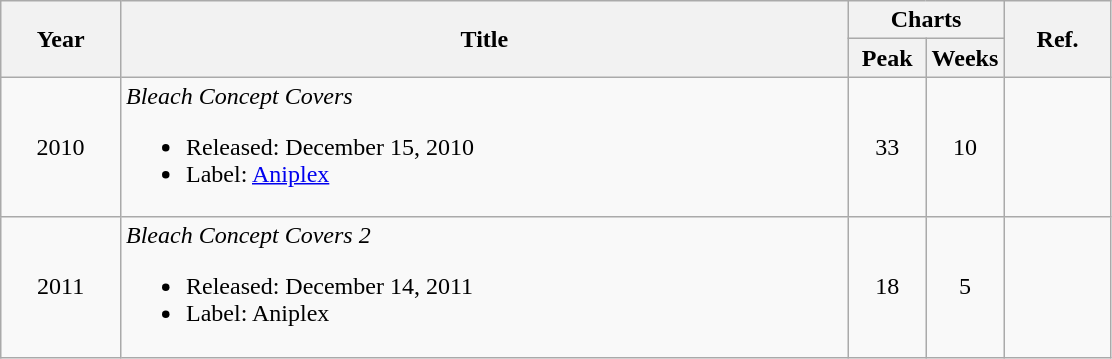<table class="wikitable">
<tr>
<th rowspan="2">Year</th>
<th rowspan="2">Title</th>
<th colspan="2">Charts</th>
<th rowspan="2">Ref.</th>
</tr>
<tr>
<th style="width:7%;">Peak</th>
<th style="width:7%;">Weeks</th>
</tr>
<tr>
<td style="text-align:center;">2010</td>
<td align="left"><em>Bleach Concept Covers</em><br><ul><li>Released: December 15, 2010</li><li>Label: <a href='#'>Aniplex</a></li></ul></td>
<td style="text-align:center;">33</td>
<td style="text-align:center;">10</td>
<td style="text-align:center;"></td>
</tr>
<tr>
<td style="text-align:center;">2011</td>
<td align="left"><em>Bleach Concept Covers 2</em><br><ul><li>Released: December 14, 2011</li><li>Label: Aniplex</li></ul></td>
<td style="text-align:center;">18</td>
<td style="text-align:center;">5</td>
<td style="text-align:center;"></td>
</tr>
</table>
